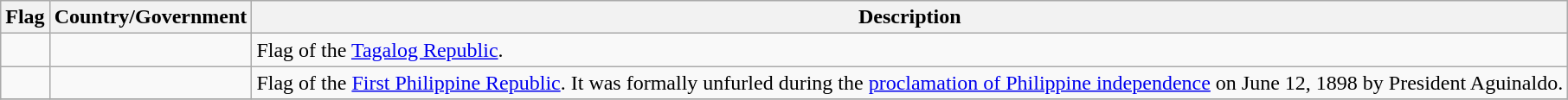<table class="wikitable">
<tr>
<th style="width:110">Flag</th>
<th style="width:400">Country/Government</th>
<th style="width:280">Description</th>
</tr>
<tr>
<td style="text-align:center"></td>
<td></td>
<td>Flag of the <a href='#'>Tagalog Republic</a>.</td>
</tr>
<tr>
<td style="text-align:center"></td>
<td></td>
<td>Flag of the <a href='#'>First Philippine Republic</a>. It was formally unfurled during the <a href='#'>proclamation of Philippine independence</a> on June 12, 1898 by President Aguinaldo.</td>
</tr>
<tr>
</tr>
</table>
